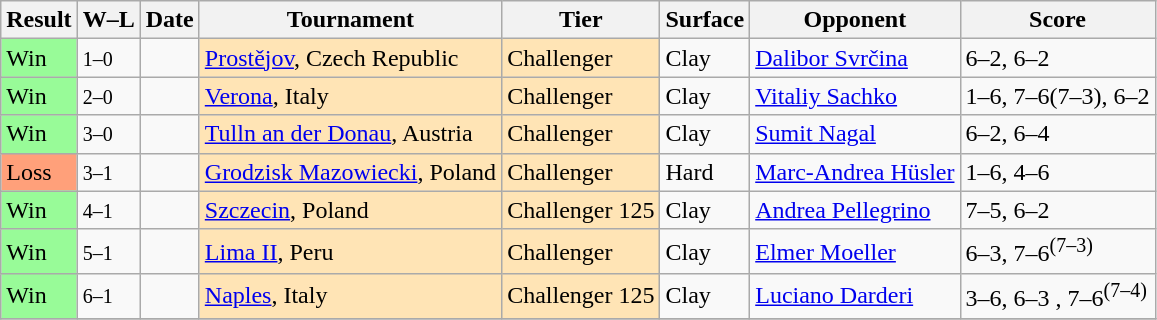<table class="sortable wikitable">
<tr>
<th>Result</th>
<th class="unsortable">W–L</th>
<th>Date</th>
<th>Tournament</th>
<th>Tier</th>
<th>Surface</th>
<th>Opponent</th>
<th class="unsortable">Score</th>
</tr>
<tr>
<td bgcolor=98FB98>Win</td>
<td><small>1–0</small></td>
<td><a href='#'></a></td>
<td style="background:moccasin"><a href='#'>Prostějov</a>, Czech Republic</td>
<td style="background:moccasin;">Challenger</td>
<td>Clay</td>
<td> <a href='#'>Dalibor Svrčina</a></td>
<td>6–2, 6–2</td>
</tr>
<tr>
<td bgcolor=98FB98>Win</td>
<td><small>2–0</small></td>
<td><a href='#'></a></td>
<td style="background:moccasin"><a href='#'>Verona</a>, Italy</td>
<td style="background:moccasin;">Challenger</td>
<td>Clay</td>
<td> <a href='#'>Vitaliy Sachko</a></td>
<td>1–6, 7–6(7–3), 6–2</td>
</tr>
<tr>
<td bgcolor=98FB98>Win</td>
<td><small>3–0</small></td>
<td><a href='#'></a></td>
<td style="background:moccasin"><a href='#'>Tulln an der Donau</a>, Austria</td>
<td style="background:moccasin;">Challenger</td>
<td>Clay</td>
<td> <a href='#'>Sumit Nagal</a></td>
<td>6–2, 6–4</td>
</tr>
<tr>
<td bgcolor=FFA07A>Loss</td>
<td><small>3–1</small></td>
<td><a href='#'></a></td>
<td style="background:moccasin;"><a href='#'>Grodzisk Mazowiecki</a>, Poland</td>
<td style="background:moccasin;">Challenger</td>
<td>Hard</td>
<td> <a href='#'>Marc-Andrea Hüsler</a></td>
<td>1–6, 4–6</td>
</tr>
<tr>
<td bgcolor=98FB98>Win</td>
<td><small>4–1</small></td>
<td><a href='#'></a></td>
<td style="background:moccasin"><a href='#'>Szczecin</a>, Poland</td>
<td style="background:moccasin;">Challenger 125</td>
<td>Clay</td>
<td> <a href='#'>Andrea Pellegrino</a></td>
<td>7–5, 6–2</td>
</tr>
<tr>
<td bgcolor=98FB98>Win</td>
<td><small>5–1</small></td>
<td><a href='#'></a></td>
<td style="background:moccasin;"><a href='#'>Lima II</a>, Peru</td>
<td style="background:moccasin;">Challenger</td>
<td>Clay</td>
<td> <a href='#'>Elmer Moeller</a></td>
<td>6–3, 7–6<sup>(7–3)</sup></td>
</tr>
<tr>
<td bgcolor=98fb98>Win</td>
<td><small>6–1</small></td>
<td><a href='#'></a></td>
<td style="background:moccasin;"><a href='#'>Naples</a>, Italy</td>
<td style="background:moccasin;">Challenger 125</td>
<td>Clay</td>
<td> <a href='#'>Luciano Darderi</a></td>
<td>3–6,  6–3 , 7–6<sup>(7–4)</sup></td>
</tr>
<tr>
</tr>
</table>
